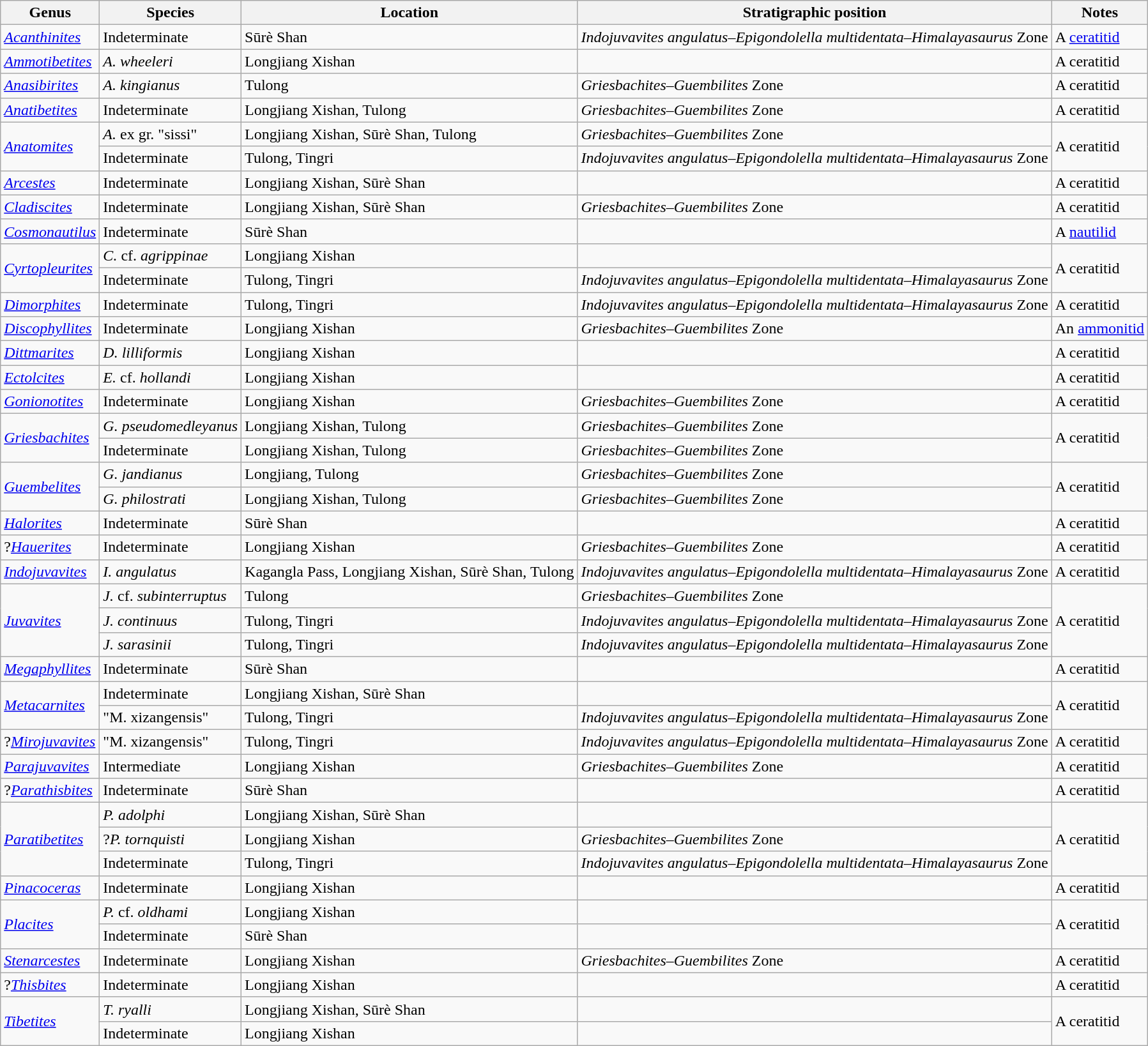<table class="wikitable" align="center">
<tr>
<th>Genus</th>
<th>Species</th>
<th>Location</th>
<th>Stratigraphic position</th>
<th>Notes</th>
</tr>
<tr>
<td><em><a href='#'>Acanthinites</a></em></td>
<td>Indeterminate</td>
<td>Sūrè Shan</td>
<td><em>Indojuvavites angulatus</em>–<em>Epigondolella multidentata</em>–<em>Himalayasaurus</em> Zone</td>
<td>A <a href='#'>ceratitid</a></td>
</tr>
<tr>
<td><em><a href='#'>Ammotibetites</a></em></td>
<td><em>A. wheeleri</em></td>
<td>Longjiang Xishan</td>
<td></td>
<td>A ceratitid</td>
</tr>
<tr>
<td><em><a href='#'>Anasibirites</a></em></td>
<td><em>A. kingianus</em></td>
<td>Tulong</td>
<td><em>Griesbachites</em>–<em>Guembilites</em> Zone</td>
<td>A ceratitid</td>
</tr>
<tr>
<td><em><a href='#'>Anatibetites</a></em></td>
<td>Indeterminate</td>
<td>Longjiang Xishan, Tulong</td>
<td><em>Griesbachites</em>–<em>Guembilites</em> Zone</td>
<td>A ceratitid</td>
</tr>
<tr>
<td rowspan="2"><em><a href='#'>Anatomites</a></em></td>
<td><em>A.</em> ex gr. "sissi"</td>
<td>Longjiang Xishan, Sūrè Shan, Tulong</td>
<td><em>Griesbachites</em>–<em>Guembilites</em> Zone</td>
<td rowspan="2">A ceratitid</td>
</tr>
<tr>
<td>Indeterminate</td>
<td>Tulong, Tingri</td>
<td><em>Indojuvavites angulatus</em>–<em>Epigondolella multidentata</em>–<em>Himalayasaurus</em> Zone</td>
</tr>
<tr>
<td><em><a href='#'>Arcestes</a></em></td>
<td>Indeterminate</td>
<td>Longjiang Xishan, Sūrè Shan</td>
<td></td>
<td>A ceratitid</td>
</tr>
<tr>
<td><em><a href='#'>Cladiscites</a></em></td>
<td>Indeterminate</td>
<td>Longjiang Xishan, Sūrè Shan</td>
<td><em>Griesbachites</em>–<em>Guembilites</em> Zone</td>
<td>A ceratitid</td>
</tr>
<tr>
<td><em><a href='#'>Cosmonautilus</a></em></td>
<td>Indeterminate</td>
<td>Sūrè Shan</td>
<td></td>
<td>A <a href='#'>nautilid</a></td>
</tr>
<tr>
<td rowspan="2"><em><a href='#'>Cyrtopleurites</a></em></td>
<td><em>C.</em> cf. <em>agrippinae</em></td>
<td>Longjiang Xishan</td>
<td></td>
<td rowspan="2">A ceratitid</td>
</tr>
<tr>
<td>Indeterminate</td>
<td>Tulong, Tingri</td>
<td><em>Indojuvavites angulatus</em>–<em>Epigondolella multidentata</em>–<em>Himalayasaurus</em> Zone</td>
</tr>
<tr>
<td><em><a href='#'>Dimorphites</a></em></td>
<td>Indeterminate</td>
<td>Tulong, Tingri</td>
<td><em>Indojuvavites angulatus</em>–<em>Epigondolella multidentata</em>–<em>Himalayasaurus</em> Zone</td>
<td>A ceratitid</td>
</tr>
<tr>
<td><em><a href='#'>Discophyllites</a></em></td>
<td>Indeterminate</td>
<td>Longjiang Xishan</td>
<td><em>Griesbachites</em>–<em>Guembilites</em> Zone</td>
<td>An <a href='#'>ammonitid</a></td>
</tr>
<tr>
<td><em><a href='#'>Dittmarites</a></em></td>
<td><em>D. lilliformis</em></td>
<td>Longjiang Xishan</td>
<td></td>
<td>A ceratitid</td>
</tr>
<tr>
<td><em><a href='#'>Ectolcites</a></em></td>
<td><em>E.</em> cf. <em>hollandi</em></td>
<td>Longjiang Xishan</td>
<td></td>
<td>A ceratitid</td>
</tr>
<tr>
<td><em><a href='#'>Gonionotites</a></em></td>
<td>Indeterminate</td>
<td>Longjiang Xishan</td>
<td><em>Griesbachites</em>–<em>Guembilites</em> Zone</td>
<td>A ceratitid</td>
</tr>
<tr>
<td rowspan="2"><em><a href='#'>Griesbachites</a></em></td>
<td><em>G. pseudomedleyanus</em></td>
<td>Longjiang Xishan, Tulong</td>
<td><em>Griesbachites</em>–<em>Guembilites</em> Zone</td>
<td rowspan="2">A ceratitid</td>
</tr>
<tr>
<td>Indeterminate</td>
<td>Longjiang Xishan, Tulong</td>
<td><em>Griesbachites</em>–<em>Guembilites</em> Zone</td>
</tr>
<tr>
<td rowspan="2"><em><a href='#'>Guembelites</a></em></td>
<td><em>G. jandianus</em></td>
<td>Longjiang, Tulong</td>
<td><em>Griesbachites</em>–<em>Guembilites</em> Zone</td>
<td rowspan="2">A ceratitid</td>
</tr>
<tr>
<td><em>G. philostrati</em></td>
<td>Longjiang Xishan, Tulong</td>
<td><em>Griesbachites</em>–<em>Guembilites</em> Zone</td>
</tr>
<tr>
<td><em><a href='#'>Halorites</a></em></td>
<td>Indeterminate</td>
<td>Sūrè Shan</td>
<td></td>
<td>A ceratitid</td>
</tr>
<tr>
<td>?<em><a href='#'>Hauerites</a></em></td>
<td>Indeterminate</td>
<td>Longjiang Xishan</td>
<td><em>Griesbachites</em>–<em>Guembilites</em> Zone</td>
<td>A ceratitid</td>
</tr>
<tr>
<td><em><a href='#'>Indojuvavites</a></em></td>
<td><em>I. angulatus</em></td>
<td>Kagangla Pass, Longjiang Xishan, Sūrè Shan, Tulong</td>
<td><em>Indojuvavites angulatus</em>–<em>Epigondolella multidentata</em>–<em>Himalayasaurus</em> Zone</td>
<td>A ceratitid</td>
</tr>
<tr>
<td rowspan="3"><em><a href='#'>Juvavites</a></em></td>
<td><em>J.</em> cf. <em>subinterruptus</em></td>
<td>Tulong</td>
<td><em>Griesbachites</em>–<em>Guembilites</em> Zone</td>
<td rowspan="3">A ceratitid</td>
</tr>
<tr>
<td><em>J. continuus</em></td>
<td>Tulong, Tingri</td>
<td><em>Indojuvavites angulatus</em>–<em>Epigondolella multidentata</em>–<em>Himalayasaurus</em> Zone</td>
</tr>
<tr>
<td><em>J. sarasinii</em></td>
<td>Tulong, Tingri</td>
<td><em>Indojuvavites angulatus</em>–<em>Epigondolella multidentata</em>–<em>Himalayasaurus</em> Zone</td>
</tr>
<tr>
<td><em><a href='#'>Megaphyllites</a></em></td>
<td>Indeterminate</td>
<td>Sūrè Shan</td>
<td></td>
<td>A ceratitid</td>
</tr>
<tr>
<td rowspan="2"><em><a href='#'>Metacarnites</a></em></td>
<td>Indeterminate</td>
<td>Longjiang Xishan, Sūrè Shan</td>
<td></td>
<td rowspan="2">A ceratitid</td>
</tr>
<tr>
<td>"M. xizangensis"</td>
<td>Tulong, Tingri</td>
<td><em>Indojuvavites angulatus</em>–<em>Epigondolella multidentata</em>–<em>Himalayasaurus</em> Zone</td>
</tr>
<tr>
<td>?<em><a href='#'>Mirojuvavites</a></em></td>
<td>"M. xizangensis"</td>
<td>Tulong, Tingri</td>
<td><em>Indojuvavites angulatus</em>–<em>Epigondolella multidentata</em>–<em>Himalayasaurus</em> Zone</td>
<td>A ceratitid</td>
</tr>
<tr>
<td><em><a href='#'>Parajuvavites</a></em></td>
<td>Intermediate</td>
<td>Longjiang Xishan</td>
<td><em>Griesbachites</em>–<em>Guembilites</em> Zone</td>
<td>A ceratitid</td>
</tr>
<tr>
<td>?<em><a href='#'>Parathisbites</a></em></td>
<td>Indeterminate</td>
<td>Sūrè Shan</td>
<td></td>
<td>A ceratitid</td>
</tr>
<tr>
<td rowspan="3"><em><a href='#'>Paratibetites</a></em></td>
<td><em>P. adolphi</em></td>
<td>Longjiang Xishan, Sūrè Shan</td>
<td></td>
<td rowspan="3">A ceratitid</td>
</tr>
<tr>
<td>?<em>P. tornquisti</em></td>
<td>Longjiang Xishan</td>
<td><em>Griesbachites</em>–<em>Guembilites</em> Zone</td>
</tr>
<tr>
<td>Indeterminate</td>
<td>Tulong, Tingri</td>
<td><em>Indojuvavites angulatus</em>–<em>Epigondolella multidentata</em>–<em>Himalayasaurus</em> Zone</td>
</tr>
<tr>
<td><em><a href='#'>Pinacoceras</a></em></td>
<td>Indeterminate</td>
<td>Longjiang Xishan</td>
<td></td>
<td>A ceratitid</td>
</tr>
<tr>
<td rowspan="2"><em><a href='#'>Placites</a></em></td>
<td><em>P.</em> cf. <em>oldhami</em></td>
<td>Longjiang Xishan</td>
<td></td>
<td rowspan="2">A ceratitid</td>
</tr>
<tr>
<td>Indeterminate</td>
<td>Sūrè Shan</td>
<td></td>
</tr>
<tr>
<td><em><a href='#'>Stenarcestes</a></em></td>
<td>Indeterminate</td>
<td>Longjiang Xishan</td>
<td><em>Griesbachites</em>–<em>Guembilites</em> Zone</td>
<td>A ceratitid</td>
</tr>
<tr>
<td>?<em><a href='#'>Thisbites</a></em></td>
<td>Indeterminate</td>
<td>Longjiang Xishan</td>
<td></td>
<td>A ceratitid</td>
</tr>
<tr>
<td rowspan="2"><em><a href='#'>Tibetites</a></em></td>
<td><em>T. ryalli</em></td>
<td>Longjiang Xishan, Sūrè Shan</td>
<td></td>
<td rowspan="2">A ceratitid</td>
</tr>
<tr>
<td>Indeterminate</td>
<td>Longjiang Xishan</td>
<td></td>
</tr>
</table>
